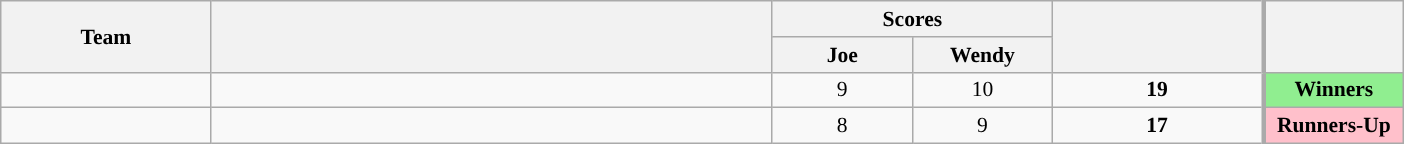<table class="wikitable plainrowheaders" style="text-align:center; font-size:90%; width:65em;">
<tr>
<th rowspan="2">Team</th>
<th rowspan="2" style="width:40%;"></th>
<th colspan="2" style="width:30%;">Scores</th>
<th rowspan="2" style="width:15%;"></th>
<th rowspan="2" style="width:15%; border-left:3px solid #aaa;"></th>
</tr>
<tr>
<th style="width:10%;">Joe</th>
<th style="width:10%;">Wendy</th>
</tr>
<tr>
<td style="width:15%;"></td>
<td></td>
<td>9</td>
<td>10</td>
<td><strong>19</strong></td>
<td style="border-left:3px solid #aaa;" bgcolor="lightgreen"><strong>Winners</strong></td>
</tr>
<tr>
<td style="width:15%;"></td>
<td></td>
<td>8</td>
<td>9</td>
<td><strong>17</strong></td>
<td style="border-left:3px solid #aaa;" bgcolor="pink"><strong>Runners-Up</strong></td>
</tr>
</table>
